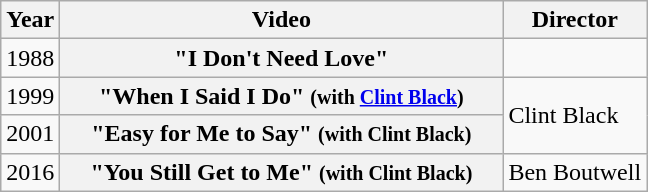<table class="wikitable plainrowheaders">
<tr>
<th>Year</th>
<th style="width:18em;">Video</th>
<th>Director</th>
</tr>
<tr>
<td>1988</td>
<th scope=“row”>"I Don't Need Love"</th>
</tr>
<tr>
<td>1999</td>
<th scope="row">"When I Said I Do" <small>(with <a href='#'>Clint Black</a>)</small></th>
<td rowspan="2">Clint Black</td>
</tr>
<tr>
<td>2001</td>
<th scope="row">"Easy for Me to Say" <small>(with Clint Black)</small></th>
</tr>
<tr>
<td>2016</td>
<th scope="row">"You Still Get to Me" <small>(with Clint Black)</small></th>
<td>Ben Boutwell</td>
</tr>
</table>
